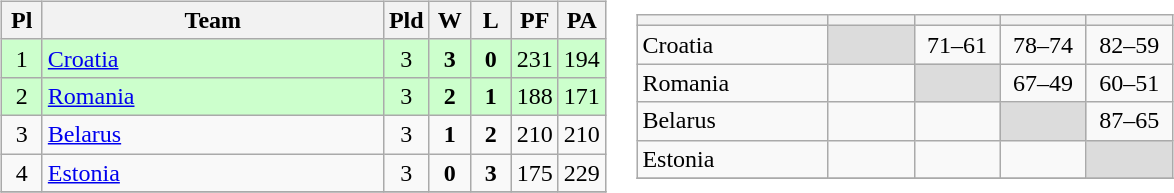<table>
<tr>
<td width="50%"><br><table class="wikitable" style="text-align: center;">
<tr>
<th width=20>Pl</th>
<th width=220>Team</th>
<th width=20>Pld</th>
<th width=20>W</th>
<th width=20>L</th>
<th width=20>PF</th>
<th width=20>PA</th>
</tr>
<tr bgcolor=ccffcc>
<td>1</td>
<td align="left"> <a href='#'>Croatia</a></td>
<td>3</td>
<td><strong>3</strong></td>
<td><strong>0</strong></td>
<td>231</td>
<td>194</td>
</tr>
<tr bgcolor=ccffcc>
<td>2</td>
<td align="left"> <a href='#'>Romania</a></td>
<td>3</td>
<td><strong>2</strong></td>
<td><strong>1</strong></td>
<td>188</td>
<td>171</td>
</tr>
<tr>
<td>3</td>
<td align="left"> <a href='#'>Belarus</a></td>
<td>3</td>
<td><strong>1</strong></td>
<td><strong>2</strong></td>
<td>210</td>
<td>210</td>
</tr>
<tr>
<td>4</td>
<td align="left"> <a href='#'>Estonia</a></td>
<td>3</td>
<td><strong>0</strong></td>
<td><strong>3</strong></td>
<td>175</td>
<td>229</td>
</tr>
<tr>
</tr>
</table>
</td>
<td><br><table class="wikitable" style="text-align:center">
<tr>
<th width="120"></th>
<th width="50"></th>
<th width="50"></th>
<th width="50"></th>
<th width="50"></th>
</tr>
<tr>
<td align=left> Croatia</td>
<td bgcolor="#DCDCDC"></td>
<td>71–61</td>
<td>78–74</td>
<td>82–59</td>
</tr>
<tr>
<td align=left> Romania</td>
<td></td>
<td bgcolor="#DCDCDC"></td>
<td>67–49</td>
<td>60–51</td>
</tr>
<tr>
<td align=left> Belarus</td>
<td></td>
<td></td>
<td bgcolor="#DCDCDC"></td>
<td>87–65</td>
</tr>
<tr>
<td align=left> Estonia</td>
<td></td>
<td></td>
<td></td>
<td bgcolor="#DCDCDC"></td>
</tr>
<tr>
</tr>
</table>
</td>
</tr>
</table>
